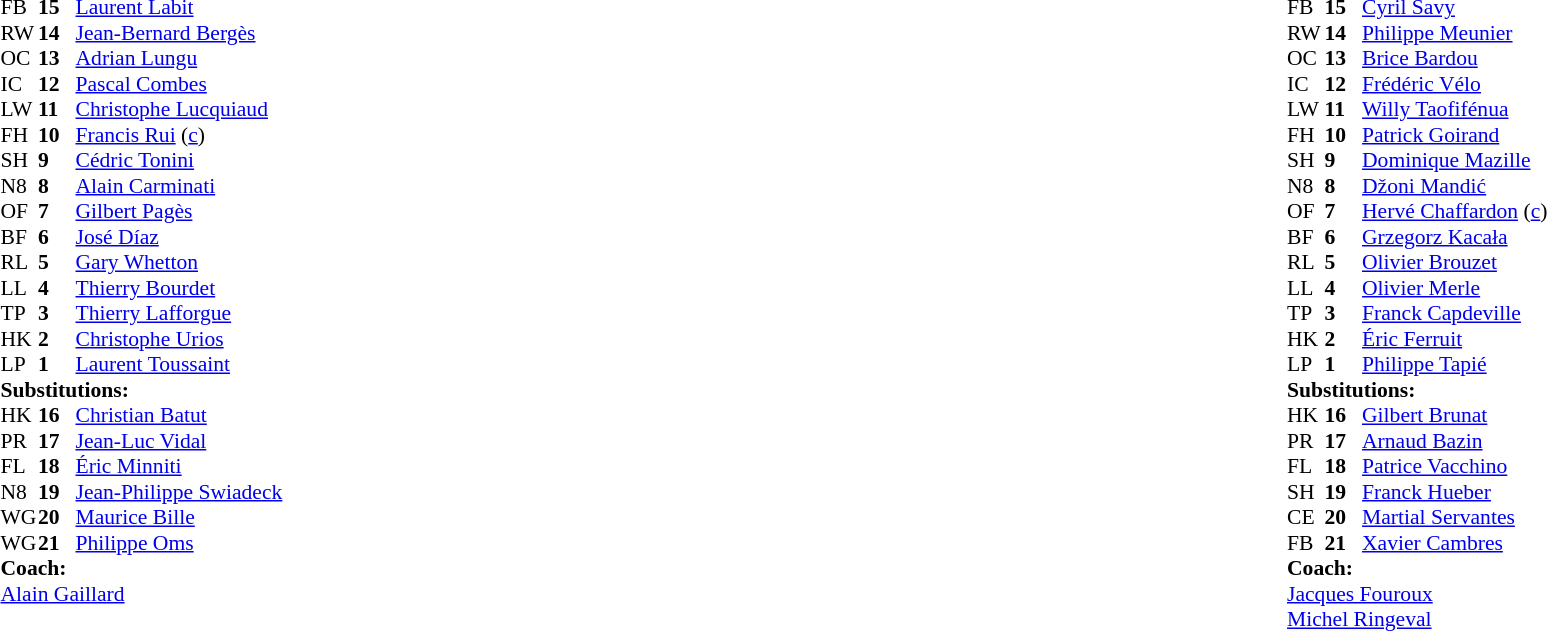<table width="100%">
<tr>
<td valign="top" width="50%"><br><table style="font-size: 90%" cellspacing="0" cellpadding="0">
<tr>
<th width="25"></th>
<th width="25"></th>
</tr>
<tr>
<td>FB</td>
<td><strong>15</strong></td>
<td> <a href='#'>Laurent Labit</a></td>
</tr>
<tr>
<td>RW</td>
<td><strong>14</strong></td>
<td> <a href='#'>Jean-Bernard Bergès</a></td>
</tr>
<tr>
<td>OC</td>
<td><strong>13</strong></td>
<td> <a href='#'>Adrian Lungu</a></td>
</tr>
<tr>
<td>IC</td>
<td><strong>12</strong></td>
<td> <a href='#'>Pascal Combes</a></td>
</tr>
<tr>
<td>LW</td>
<td><strong>11</strong></td>
<td> <a href='#'>Christophe Lucquiaud</a></td>
</tr>
<tr>
<td>FH</td>
<td><strong>10</strong></td>
<td> <a href='#'>Francis Rui</a> (<a href='#'>c</a>)</td>
</tr>
<tr>
<td>SH</td>
<td><strong>9</strong></td>
<td> <a href='#'>Cédric Tonini</a></td>
<td></td>
</tr>
<tr>
<td>N8</td>
<td><strong>8</strong></td>
<td> <a href='#'>Alain Carminati</a></td>
<td></td>
</tr>
<tr>
<td>OF</td>
<td><strong>7</strong></td>
<td> <a href='#'>Gilbert Pagès</a></td>
</tr>
<tr>
<td>BF</td>
<td><strong>6</strong></td>
<td> <a href='#'>José Díaz</a></td>
<td></td>
</tr>
<tr>
<td>RL</td>
<td><strong>5</strong></td>
<td> <a href='#'>Gary Whetton</a></td>
</tr>
<tr>
<td>LL</td>
<td><strong>4</strong></td>
<td> <a href='#'>Thierry Bourdet</a></td>
<td></td>
</tr>
<tr>
<td>TP</td>
<td><strong>3</strong></td>
<td> <a href='#'>Thierry Lafforgue</a></td>
<td></td>
</tr>
<tr>
<td>HK</td>
<td><strong>2</strong></td>
<td> <a href='#'>Christophe Urios</a></td>
</tr>
<tr>
<td>LP</td>
<td><strong>1</strong></td>
<td> <a href='#'>Laurent Toussaint</a></td>
<td></td>
</tr>
<tr>
<td colspan=3><strong>Substitutions:</strong></td>
</tr>
<tr>
<td>HK</td>
<td><strong>16</strong></td>
<td> <a href='#'>Christian Batut</a></td>
</tr>
<tr>
<td>PR</td>
<td><strong>17</strong></td>
<td> <a href='#'>Jean-Luc Vidal</a></td>
<td></td>
</tr>
<tr>
<td>FL</td>
<td><strong>18</strong></td>
<td> <a href='#'>Éric Minniti</a></td>
<td></td>
</tr>
<tr>
<td>N8</td>
<td><strong>19</strong></td>
<td> <a href='#'>Jean-Philippe Swiadeck</a></td>
</tr>
<tr>
<td>WG</td>
<td><strong>20</strong></td>
<td> <a href='#'>Maurice Bille</a></td>
</tr>
<tr>
<td>WG</td>
<td><strong>21</strong></td>
<td> <a href='#'>Philippe Oms</a></td>
</tr>
<tr>
<td colspan="3"><strong>Coach:</strong></td>
</tr>
<tr>
<td colspan="4"> <a href='#'>Alain Gaillard</a></td>
</tr>
</table>
</td>
<td valign="top" width="50%"><br><table style="font-size: 90%" cellspacing="0" cellpadding="0" align="center">
<tr>
<th width="25"></th>
<th width="25"></th>
</tr>
<tr>
<td>FB</td>
<td><strong>15</strong></td>
<td> <a href='#'>Cyril Savy</a></td>
</tr>
<tr>
<td>RW</td>
<td><strong>14</strong></td>
<td> <a href='#'>Philippe Meunier</a></td>
</tr>
<tr>
<td>OC</td>
<td><strong>13</strong></td>
<td> <a href='#'>Brice Bardou</a></td>
</tr>
<tr>
<td>IC</td>
<td><strong>12</strong></td>
<td> <a href='#'>Frédéric Vélo</a></td>
</tr>
<tr>
<td>LW</td>
<td><strong>11</strong></td>
<td> <a href='#'>Willy Taofifénua</a></td>
</tr>
<tr>
<td>FH</td>
<td><strong>10</strong></td>
<td> <a href='#'>Patrick Goirand</a></td>
</tr>
<tr>
<td>SH</td>
<td><strong>9</strong></td>
<td> <a href='#'>Dominique Mazille</a></td>
<td></td>
</tr>
<tr>
<td>N8</td>
<td><strong>8</strong></td>
<td> <a href='#'>Džoni Mandić</a></td>
</tr>
<tr>
<td>OF</td>
<td><strong>7</strong></td>
<td> <a href='#'>Hervé Chaffardon</a> (<a href='#'>c</a>)</td>
</tr>
<tr>
<td>BF</td>
<td><strong>6</strong></td>
<td> <a href='#'>Grzegorz Kacała</a></td>
</tr>
<tr>
<td>RL</td>
<td><strong>5</strong></td>
<td> <a href='#'>Olivier Brouzet</a></td>
</tr>
<tr>
<td>LL</td>
<td><strong>4</strong></td>
<td> <a href='#'>Olivier Merle</a></td>
</tr>
<tr>
<td>TP</td>
<td><strong>3</strong></td>
<td> <a href='#'>Franck Capdeville</a></td>
</tr>
<tr>
<td>HK</td>
<td><strong>2</strong></td>
<td> <a href='#'>Éric Ferruit</a></td>
</tr>
<tr>
<td>LP</td>
<td><strong>1</strong></td>
<td> <a href='#'>Philippe Tapié</a></td>
</tr>
<tr>
<td colspan=3><strong>Substitutions:</strong></td>
</tr>
<tr>
<td>HK</td>
<td><strong>16</strong></td>
<td> <a href='#'>Gilbert Brunat</a></td>
</tr>
<tr>
<td>PR</td>
<td><strong>17</strong></td>
<td> <a href='#'>Arnaud Bazin</a></td>
</tr>
<tr>
<td>FL</td>
<td><strong>18</strong></td>
<td> <a href='#'>Patrice Vacchino</a></td>
</tr>
<tr>
<td>SH</td>
<td><strong>19</strong></td>
<td> <a href='#'>Franck Hueber</a></td>
<td></td>
</tr>
<tr>
<td>CE</td>
<td><strong>20</strong></td>
<td> <a href='#'>Martial Servantes</a></td>
</tr>
<tr>
<td>FB</td>
<td><strong>21</strong></td>
<td> <a href='#'>Xavier Cambres</a></td>
</tr>
<tr>
<td colspan="3"><strong>Coach:</strong></td>
</tr>
<tr>
<td colspan="4"> <a href='#'>Jacques Fouroux</a><br> <a href='#'>Michel Ringeval</a></td>
</tr>
</table>
</td>
</tr>
</table>
